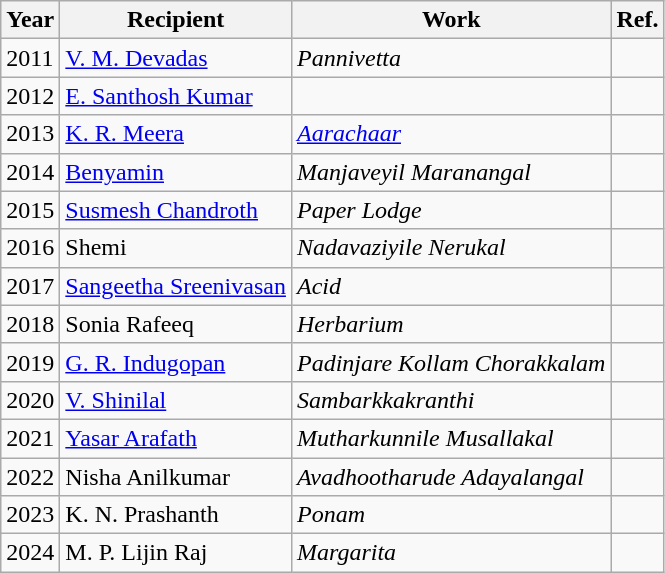<table class="wikitable">
<tr>
<th>Year</th>
<th>Recipient</th>
<th>Work</th>
<th>Ref.</th>
</tr>
<tr>
<td>2011</td>
<td><a href='#'>V. M. Devadas</a></td>
<td><em>Pannivetta</em></td>
<td></td>
</tr>
<tr>
<td>2012</td>
<td><a href='#'>E. Santhosh Kumar</a></td>
<td></td>
<td></td>
</tr>
<tr>
<td>2013</td>
<td><a href='#'>K. R. Meera</a></td>
<td><em><a href='#'>Aarachaar</a></em></td>
<td></td>
</tr>
<tr>
<td>2014</td>
<td><a href='#'>Benyamin</a></td>
<td><em>Manjaveyil Maranangal</em></td>
<td></td>
</tr>
<tr>
<td>2015</td>
<td><a href='#'>Susmesh Chandroth</a></td>
<td><em>Paper Lodge</em></td>
<td></td>
</tr>
<tr>
<td>2016</td>
<td>Shemi</td>
<td><em>Nadavaziyile Nerukal</em></td>
<td></td>
</tr>
<tr>
<td>2017</td>
<td><a href='#'>Sangeetha Sreenivasan</a></td>
<td><em>Acid</em></td>
<td></td>
</tr>
<tr>
<td>2018</td>
<td>Sonia Rafeeq</td>
<td><em>Herbarium</em></td>
<td></td>
</tr>
<tr>
<td>2019</td>
<td><a href='#'>G. R. Indugopan</a></td>
<td><em>Padinjare Kollam Chorakkalam</em></td>
<td></td>
</tr>
<tr>
<td>2020</td>
<td><a href='#'>V. Shinilal</a></td>
<td><em>Sambarkkakranthi</em></td>
<td></td>
</tr>
<tr>
<td>2021</td>
<td><a href='#'>Yasar Arafath</a></td>
<td><em>Mutharkunnile Musallakal</em></td>
<td></td>
</tr>
<tr>
<td>2022</td>
<td>Nisha Anilkumar</td>
<td><em>Avadhootharude Adayalangal</em></td>
<td></td>
</tr>
<tr>
<td>2023</td>
<td>K. N. Prashanth</td>
<td><em>Ponam</em></td>
<td></td>
</tr>
<tr>
<td>2024</td>
<td>M. P. Lijin Raj</td>
<td><em>Margarita</em></td>
<td></td>
</tr>
</table>
